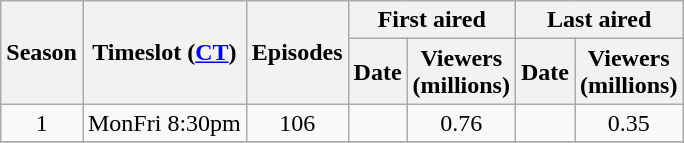<table class="wikitable" style="text-align: center">
<tr>
<th scope="col" rowspan="2">Season</th>
<th scope="col" rowspan="2">Timeslot (<a href='#'>CT</a>)</th>
<th scope="col" rowspan="2">Episodes</th>
<th scope="col" colspan="2">First aired</th>
<th scope="col" colspan="2">Last aired</th>
</tr>
<tr>
<th scope="col">Date</th>
<th scope="col">Viewers<br>(millions)</th>
<th scope="col">Date</th>
<th scope="col">Viewers<br>(millions)</th>
</tr>
<tr>
<td rowspan="1">1</td>
<td rowspan="1">MonFri 8:30pm</td>
<td>106</td>
<td></td>
<td>0.76</td>
<td></td>
<td>0.35</td>
</tr>
<tr>
</tr>
</table>
